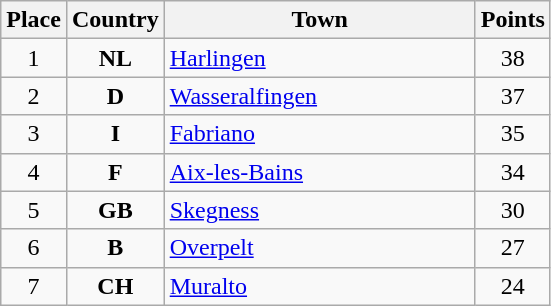<table class="wikitable">
<tr>
<th width="25">Place</th>
<th width="25">Country</th>
<th width="200">Town</th>
<th width="25">Points</th>
</tr>
<tr>
<td align="center">1</td>
<td align="center"><strong>NL</strong></td>
<td align="left"><a href='#'>Harlingen</a></td>
<td align="center">38</td>
</tr>
<tr>
<td align="center">2</td>
<td align="center"><strong>D</strong></td>
<td align="left"><a href='#'>Wasseralfingen</a></td>
<td align="center">37</td>
</tr>
<tr>
<td align="center">3</td>
<td align="center"><strong>I</strong></td>
<td align="left"><a href='#'>Fabriano</a></td>
<td align="center">35</td>
</tr>
<tr>
<td align="center">4</td>
<td align="center"><strong>F</strong></td>
<td align="left"><a href='#'>Aix-les-Bains</a></td>
<td align="center">34</td>
</tr>
<tr>
<td align="center">5</td>
<td align="center"><strong>GB</strong></td>
<td align="left"><a href='#'>Skegness</a></td>
<td align="center">30</td>
</tr>
<tr>
<td align="center">6</td>
<td align="center"><strong>B</strong></td>
<td align="left"><a href='#'>Overpelt</a></td>
<td align="center">27</td>
</tr>
<tr>
<td align="center">7</td>
<td align="center"><strong>CH</strong></td>
<td align="left"><a href='#'>Muralto</a></td>
<td align="center">24</td>
</tr>
</table>
